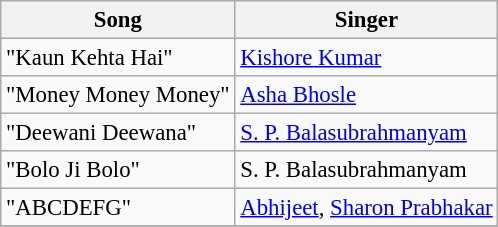<table class="wikitable" style="font-size:95%;">
<tr>
<th>Song</th>
<th>Singer</th>
</tr>
<tr>
<td>"Kaun Kehta Hai"</td>
<td><a href='#'>Kishore Kumar</a></td>
</tr>
<tr>
<td>"Money Money Money"</td>
<td><a href='#'>Asha Bhosle</a></td>
</tr>
<tr>
<td>"Deewani Deewana"</td>
<td><a href='#'>S. P. Balasubrahmanyam</a></td>
</tr>
<tr>
<td>"Bolo Ji Bolo"</td>
<td>S. P. Balasubrahmanyam</td>
</tr>
<tr>
<td>"ABCDEFG"</td>
<td><a href='#'>Abhijeet</a>, <a href='#'>Sharon Prabhakar</a></td>
</tr>
<tr>
</tr>
</table>
